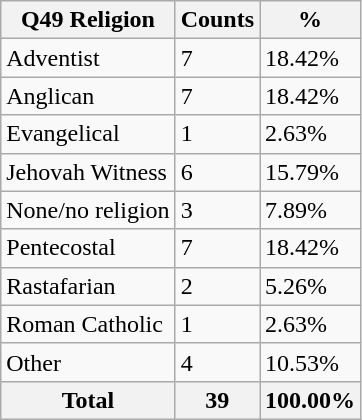<table class="wikitable sortable">
<tr>
<th>Q49 Religion</th>
<th>Counts</th>
<th>%</th>
</tr>
<tr>
<td>Adventist</td>
<td>7</td>
<td>18.42%</td>
</tr>
<tr>
<td>Anglican</td>
<td>7</td>
<td>18.42%</td>
</tr>
<tr>
<td>Evangelical</td>
<td>1</td>
<td>2.63%</td>
</tr>
<tr>
<td>Jehovah Witness</td>
<td>6</td>
<td>15.79%</td>
</tr>
<tr>
<td>None/no religion</td>
<td>3</td>
<td>7.89%</td>
</tr>
<tr>
<td>Pentecostal</td>
<td>7</td>
<td>18.42%</td>
</tr>
<tr>
<td>Rastafarian</td>
<td>2</td>
<td>5.26%</td>
</tr>
<tr>
<td>Roman Catholic</td>
<td>1</td>
<td>2.63%</td>
</tr>
<tr>
<td>Other</td>
<td>4</td>
<td>10.53%</td>
</tr>
<tr>
<th>Total</th>
<th>39</th>
<th>100.00%</th>
</tr>
</table>
